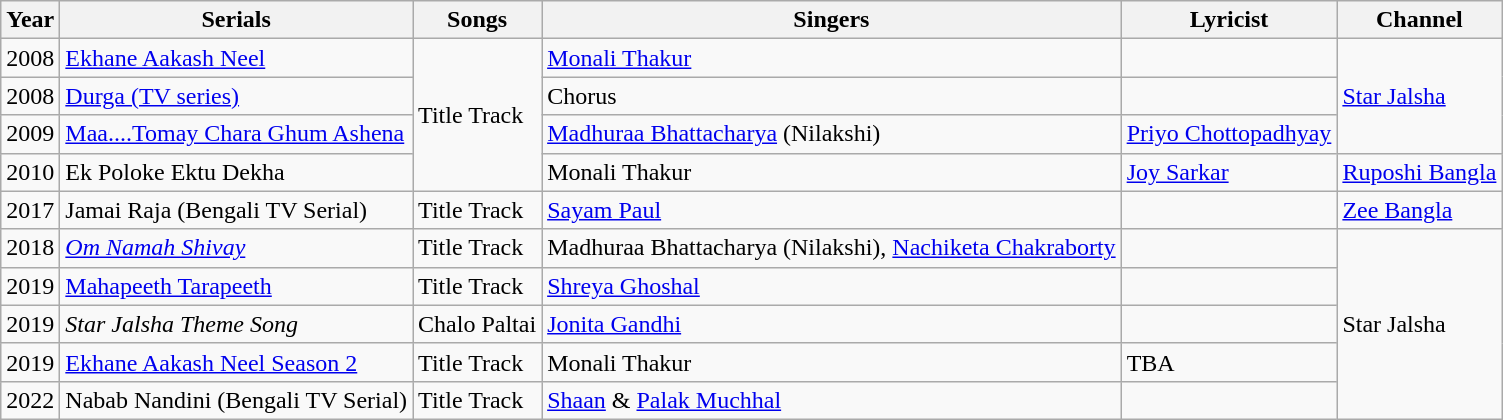<table class="wikitable sortable">
<tr>
<th>Year</th>
<th>Serials</th>
<th>Songs</th>
<th>Singers</th>
<th>Lyricist</th>
<th>Channel</th>
</tr>
<tr>
<td>2008</td>
<td><a href='#'>Ekhane Aakash Neel</a></td>
<td rowspan="4">Title Track</td>
<td><a href='#'>Monali Thakur</a></td>
<td></td>
<td rowspan="3"><a href='#'>Star Jalsha</a></td>
</tr>
<tr>
<td>2008</td>
<td><a href='#'>Durga (TV series)</a></td>
<td>Chorus</td>
<td></td>
</tr>
<tr>
<td>2009</td>
<td><a href='#'>Maa....Tomay Chara Ghum Ashena</a></td>
<td><a href='#'>Madhuraa Bhattacharya</a> (Nilakshi)</td>
<td><a href='#'>Priyo Chottopadhyay</a></td>
</tr>
<tr>
<td>2010</td>
<td>Ek Poloke Ektu Dekha</td>
<td>Monali Thakur</td>
<td><a href='#'>Joy Sarkar</a></td>
<td><a href='#'>Ruposhi Bangla</a></td>
</tr>
<tr>
<td>2017</td>
<td>Jamai Raja (Bengali TV Serial)</td>
<td>Title Track</td>
<td><a href='#'>Sayam Paul</a></td>
<td></td>
<td><a href='#'>Zee Bangla</a></td>
</tr>
<tr>
<td>2018</td>
<td><em><a href='#'>Om Namah Shivay</a></em></td>
<td>Title Track</td>
<td>Madhuraa Bhattacharya (Nilakshi), <a href='#'>Nachiketa Chakraborty</a></td>
<td></td>
<td rowspan="5">Star Jalsha</td>
</tr>
<tr>
<td>2019</td>
<td><a href='#'>Mahapeeth Tarapeeth</a></td>
<td>Title Track</td>
<td><a href='#'>Shreya Ghoshal</a></td>
<td></td>
</tr>
<tr>
<td>2019</td>
<td><em>Star Jalsha Theme Song</em></td>
<td>Chalo Paltai</td>
<td><a href='#'>Jonita Gandhi</a></td>
<td></td>
</tr>
<tr>
<td>2019</td>
<td><a href='#'>Ekhane Aakash Neel Season 2</a></td>
<td>Title Track</td>
<td>Monali Thakur</td>
<td>TBA</td>
</tr>
<tr>
<td>2022</td>
<td>Nabab Nandini (Bengali TV Serial)</td>
<td>Title Track</td>
<td><a href='#'>Shaan</a> & <a href='#'>Palak Muchhal</a></td>
<td></td>
</tr>
</table>
